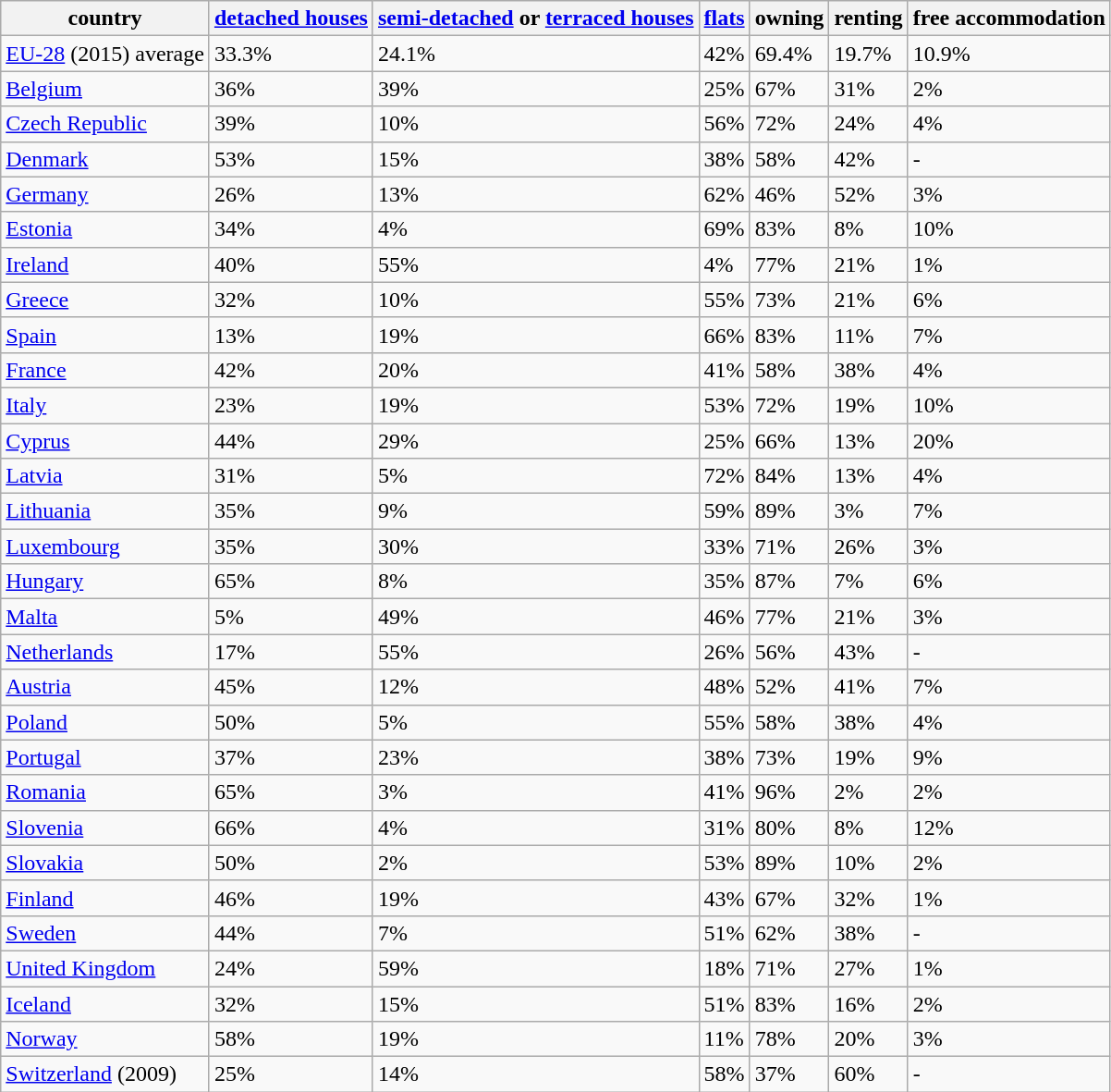<table class="wikitable sortable">
<tr>
<th>country</th>
<th><a href='#'>detached houses</a></th>
<th><a href='#'>semi-detached</a> or <a href='#'>terraced houses</a></th>
<th><a href='#'>flats</a></th>
<th>owning</th>
<th>renting</th>
<th data-sort-type="number">free accommodation</th>
</tr>
<tr>
<td><a href='#'>EU-28</a> (2015) average</td>
<td>33.3%</td>
<td>24.1%</td>
<td>42%</td>
<td>69.4%</td>
<td>19.7%</td>
<td>10.9%</td>
</tr>
<tr>
<td><a href='#'>Belgium</a></td>
<td>36%</td>
<td>39%</td>
<td>25%</td>
<td>67%</td>
<td>31%</td>
<td>2%</td>
</tr>
<tr>
<td><a href='#'>Czech Republic</a></td>
<td>39%</td>
<td>10%</td>
<td>56%</td>
<td>72%</td>
<td>24%</td>
<td>4%</td>
</tr>
<tr>
<td><a href='#'>Denmark</a></td>
<td>53%</td>
<td>15%</td>
<td>38%</td>
<td>58%</td>
<td>42%</td>
<td>-</td>
</tr>
<tr>
<td><a href='#'>Germany</a></td>
<td>26%</td>
<td>13%</td>
<td>62%</td>
<td>46%</td>
<td>52%</td>
<td>3%</td>
</tr>
<tr>
<td><a href='#'>Estonia</a></td>
<td>34%</td>
<td>4%</td>
<td>69%</td>
<td>83%</td>
<td>8%</td>
<td>10%</td>
</tr>
<tr>
<td><a href='#'>Ireland</a></td>
<td>40%</td>
<td>55%</td>
<td>4%</td>
<td>77%</td>
<td>21%</td>
<td>1%</td>
</tr>
<tr>
<td><a href='#'>Greece</a></td>
<td>32%</td>
<td>10%</td>
<td>55%</td>
<td>73%</td>
<td>21%</td>
<td>6%</td>
</tr>
<tr>
<td><a href='#'>Spain</a></td>
<td>13%</td>
<td>19%</td>
<td>66%</td>
<td>83%</td>
<td>11%</td>
<td>7%</td>
</tr>
<tr>
<td><a href='#'>France</a></td>
<td>42%</td>
<td>20%</td>
<td>41%</td>
<td>58%</td>
<td>38%</td>
<td>4%</td>
</tr>
<tr>
<td><a href='#'>Italy</a></td>
<td>23%</td>
<td>19%</td>
<td>53%</td>
<td>72%</td>
<td>19%</td>
<td>10%</td>
</tr>
<tr>
<td><a href='#'>Cyprus</a></td>
<td>44%</td>
<td>29%</td>
<td>25%</td>
<td>66%</td>
<td>13%</td>
<td>20%</td>
</tr>
<tr>
<td><a href='#'>Latvia</a></td>
<td>31%</td>
<td>5%</td>
<td>72%</td>
<td>84%</td>
<td>13%</td>
<td>4%</td>
</tr>
<tr>
<td><a href='#'>Lithuania</a></td>
<td>35%</td>
<td>9%</td>
<td>59%</td>
<td>89%</td>
<td>3%</td>
<td>7%</td>
</tr>
<tr>
<td><a href='#'>Luxembourg</a></td>
<td>35%</td>
<td>30%</td>
<td>33%</td>
<td>71%</td>
<td>26%</td>
<td>3%</td>
</tr>
<tr>
<td><a href='#'>Hungary</a></td>
<td>65%</td>
<td>8%</td>
<td>35%</td>
<td>87%</td>
<td>7%</td>
<td>6%</td>
</tr>
<tr>
<td><a href='#'>Malta</a></td>
<td>5%</td>
<td>49%</td>
<td>46%</td>
<td>77%</td>
<td>21%</td>
<td>3%</td>
</tr>
<tr>
<td><a href='#'>Netherlands</a></td>
<td>17%</td>
<td>55%</td>
<td>26%</td>
<td>56%</td>
<td>43%</td>
<td>-</td>
</tr>
<tr>
<td><a href='#'>Austria</a></td>
<td>45%</td>
<td>12%</td>
<td>48%</td>
<td>52%</td>
<td>41%</td>
<td>7%</td>
</tr>
<tr>
<td><a href='#'>Poland</a></td>
<td>50%</td>
<td>5%</td>
<td>55%</td>
<td>58%</td>
<td>38%</td>
<td>4%</td>
</tr>
<tr>
<td><a href='#'>Portugal</a></td>
<td>37%</td>
<td>23%</td>
<td>38%</td>
<td>73%</td>
<td>19%</td>
<td>9%</td>
</tr>
<tr>
<td><a href='#'>Romania</a></td>
<td>65%</td>
<td>3%</td>
<td>41%</td>
<td>96%</td>
<td>2%</td>
<td>2%</td>
</tr>
<tr>
<td><a href='#'>Slovenia</a></td>
<td>66%</td>
<td>4%</td>
<td>31%</td>
<td>80%</td>
<td>8%</td>
<td>12%</td>
</tr>
<tr>
<td><a href='#'>Slovakia</a></td>
<td>50%</td>
<td>2%</td>
<td>53%</td>
<td>89%</td>
<td>10%</td>
<td>2%</td>
</tr>
<tr>
<td><a href='#'>Finland</a></td>
<td>46%</td>
<td>19%</td>
<td>43%</td>
<td>67%</td>
<td>32%</td>
<td>1%</td>
</tr>
<tr>
<td><a href='#'>Sweden</a></td>
<td>44%</td>
<td>7%</td>
<td>51%</td>
<td>62%</td>
<td>38%</td>
<td>-</td>
</tr>
<tr>
<td><a href='#'>United Kingdom</a></td>
<td>24%</td>
<td>59%</td>
<td>18%</td>
<td>71%</td>
<td>27%</td>
<td>1%</td>
</tr>
<tr>
<td><a href='#'>Iceland</a></td>
<td>32%</td>
<td>15%</td>
<td>51%</td>
<td>83%</td>
<td>16%</td>
<td>2%</td>
</tr>
<tr>
<td><a href='#'>Norway</a></td>
<td>58%</td>
<td>19%</td>
<td>11%</td>
<td>78%</td>
<td>20%</td>
<td>3%</td>
</tr>
<tr>
<td><a href='#'>Switzerland</a> (2009)</td>
<td>25%</td>
<td>14%</td>
<td>58%</td>
<td>37% </td>
<td>60%</td>
<td>-</td>
</tr>
</table>
